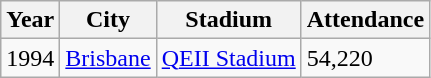<table class="wikitable">
<tr>
<th>Year</th>
<th>City</th>
<th>Stadium</th>
<th>Attendance</th>
</tr>
<tr>
<td>1994</td>
<td><a href='#'>Brisbane</a></td>
<td><a href='#'>QEII Stadium</a></td>
<td>54,220</td>
</tr>
</table>
